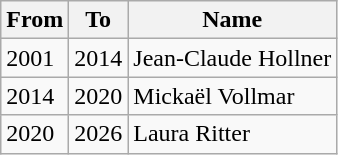<table class="wikitable">
<tr>
<th>From</th>
<th>To</th>
<th>Name</th>
</tr>
<tr>
<td>2001</td>
<td>2014</td>
<td>Jean-Claude Hollner</td>
</tr>
<tr>
<td>2014</td>
<td>2020</td>
<td>Mickaël Vollmar</td>
</tr>
<tr>
<td>2020</td>
<td>2026</td>
<td>Laura Ritter</td>
</tr>
</table>
